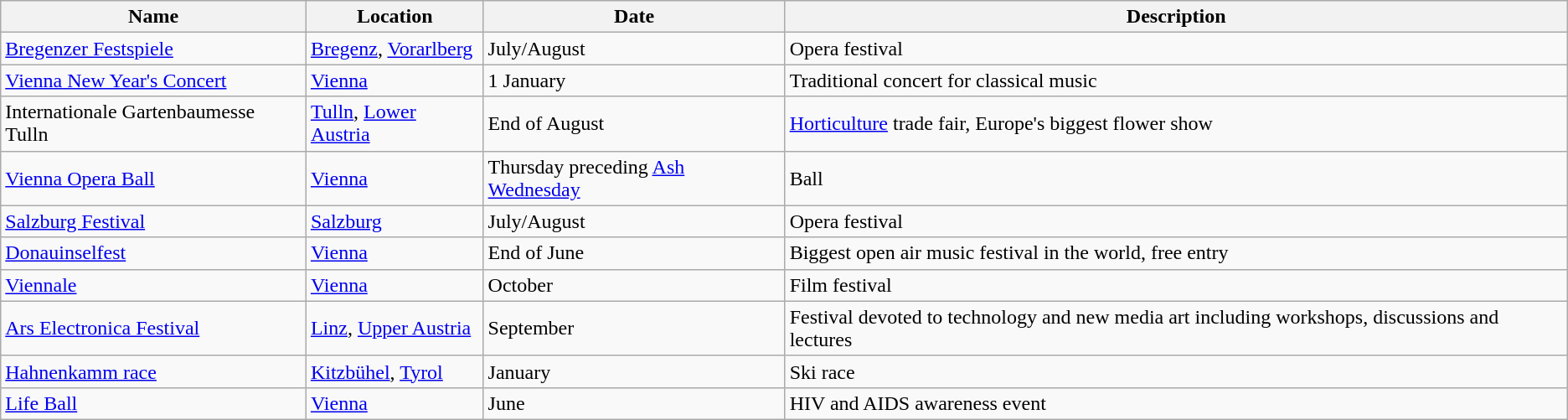<table class="wikitable sortable">
<tr>
<th>Name</th>
<th>Location</th>
<th>Date</th>
<th>Description</th>
</tr>
<tr>
<td><a href='#'>Bregenzer Festspiele</a></td>
<td><a href='#'>Bregenz</a>, <a href='#'>Vorarlberg</a></td>
<td>July/August</td>
<td>Opera festival</td>
</tr>
<tr>
<td><a href='#'>Vienna New Year's Concert</a></td>
<td><a href='#'>Vienna</a></td>
<td>1 January</td>
<td>Traditional concert for classical music</td>
</tr>
<tr>
<td>Internationale Gartenbaumesse Tulln</td>
<td><a href='#'>Tulln</a>, <a href='#'>Lower Austria</a></td>
<td>End of August</td>
<td><a href='#'>Horticulture</a> trade fair, Europe's biggest flower show</td>
</tr>
<tr>
<td><a href='#'>Vienna Opera Ball</a></td>
<td><a href='#'>Vienna</a></td>
<td>Thursday preceding <a href='#'>Ash Wednesday</a></td>
<td>Ball</td>
</tr>
<tr>
<td><a href='#'>Salzburg Festival</a></td>
<td><a href='#'>Salzburg</a></td>
<td>July/August</td>
<td>Opera festival</td>
</tr>
<tr>
<td><a href='#'>Donauinselfest</a></td>
<td><a href='#'>Vienna</a></td>
<td>End of June</td>
<td>Biggest open air music festival in the world, free entry</td>
</tr>
<tr>
<td><a href='#'>Viennale</a></td>
<td><a href='#'>Vienna</a></td>
<td>October</td>
<td>Film festival</td>
</tr>
<tr>
<td><a href='#'>Ars Electronica Festival</a></td>
<td><a href='#'>Linz</a>, <a href='#'>Upper Austria</a></td>
<td>September</td>
<td>Festival devoted to technology and new media art including workshops, discussions and lectures</td>
</tr>
<tr>
<td><a href='#'>Hahnenkamm race</a></td>
<td><a href='#'>Kitzbühel</a>, <a href='#'>Tyrol</a></td>
<td>January</td>
<td>Ski race</td>
</tr>
<tr>
<td><a href='#'>Life Ball</a></td>
<td><a href='#'>Vienna</a></td>
<td>June</td>
<td>HIV and AIDS awareness event</td>
</tr>
</table>
